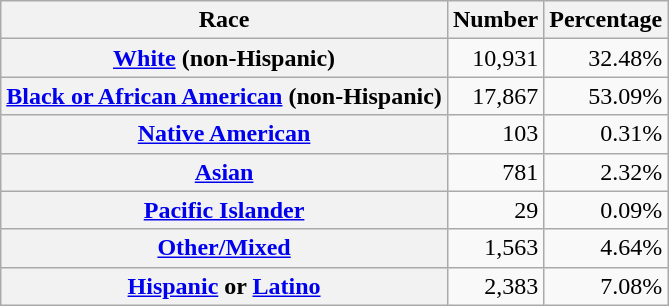<table class="wikitable" style="text-align:right">
<tr>
<th scope="col">Race</th>
<th scope="col">Number</th>
<th scope="col">Percentage</th>
</tr>
<tr>
<th scope="row"><a href='#'>White</a> (non-Hispanic)</th>
<td>10,931</td>
<td>32.48%</td>
</tr>
<tr>
<th scope="row"><a href='#'>Black or African American</a> (non-Hispanic)</th>
<td>17,867</td>
<td>53.09%</td>
</tr>
<tr>
<th scope="row"><a href='#'>Native American</a></th>
<td>103</td>
<td>0.31%</td>
</tr>
<tr>
<th scope="row"><a href='#'>Asian</a></th>
<td>781</td>
<td>2.32%</td>
</tr>
<tr>
<th scope="row"><a href='#'>Pacific Islander</a></th>
<td>29</td>
<td>0.09%</td>
</tr>
<tr>
<th scope="row"><a href='#'>Other/Mixed</a></th>
<td>1,563</td>
<td>4.64%</td>
</tr>
<tr>
<th scope="row"><a href='#'>Hispanic</a> or <a href='#'>Latino</a></th>
<td>2,383</td>
<td>7.08%</td>
</tr>
</table>
